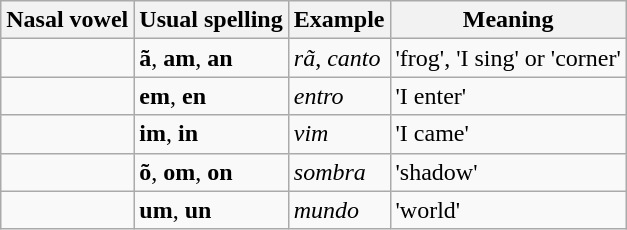<table class="wikitable">
<tr>
<th>Nasal vowel</th>
<th>Usual spelling</th>
<th>Example</th>
<th>Meaning</th>
</tr>
<tr>
<td></td>
<td><strong>ã</strong>, <strong>am</strong>, <strong>an</strong></td>
<td><em>rã</em>, <em>canto</em></td>
<td>'frog', 'I sing' or 'corner'</td>
</tr>
<tr>
<td></td>
<td><strong>em</strong>, <strong>en</strong></td>
<td><em>entro</em></td>
<td>'I enter'</td>
</tr>
<tr>
<td></td>
<td><strong>im</strong>, <strong>in</strong></td>
<td><em>vim</em></td>
<td>'I came'</td>
</tr>
<tr>
<td></td>
<td><strong>õ</strong>, <strong>om</strong>, <strong>on</strong></td>
<td><em>sombra</em></td>
<td>'shadow'</td>
</tr>
<tr>
<td></td>
<td><strong>um</strong>, <strong>un</strong></td>
<td><em>mundo</em></td>
<td>'world'</td>
</tr>
</table>
